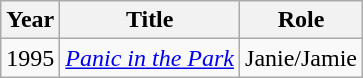<table class="wikitable">
<tr>
<th>Year</th>
<th>Title</th>
<th>Role</th>
</tr>
<tr>
<td>1995</td>
<td><em><a href='#'>Panic in the Park</a></em></td>
<td>Janie/Jamie</td>
</tr>
</table>
